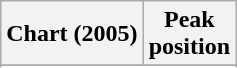<table class="wikitable sortable plainrowheaders" style="text-align:center">
<tr>
<th scope="col">Chart (2005)</th>
<th scope="col">Peak<br> position</th>
</tr>
<tr>
</tr>
<tr>
</tr>
<tr>
</tr>
<tr>
</tr>
</table>
